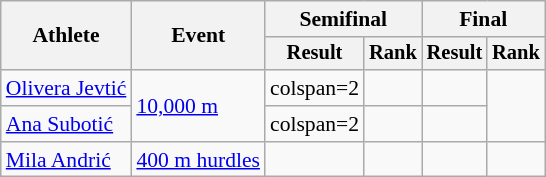<table class="wikitable" style="font-size:90%">
<tr>
<th rowspan="2">Athlete</th>
<th rowspan="2">Event</th>
<th colspan="2">Semifinal</th>
<th colspan="2">Final</th>
</tr>
<tr style="font-size:95%">
<th>Result</th>
<th>Rank</th>
<th>Result</th>
<th>Rank</th>
</tr>
<tr align=center>
<td align=left><a href='#'>Olivera Jevtić</a></td>
<td align=left rowspan=2><a href='#'>10,000 m</a></td>
<td>colspan=2 </td>
<td></td>
<td></td>
</tr>
<tr align=center>
<td align=left><a href='#'>Ana Subotić</a></td>
<td>colspan=2 </td>
<td></td>
<td></td>
</tr>
<tr align=center>
<td align=left rowspan=2><a href='#'>Mila Andrić</a></td>
<td align=left><a href='#'>400 m hurdles</a></td>
<td></td>
<td></td>
<td></td>
<td></td>
</tr>
</table>
